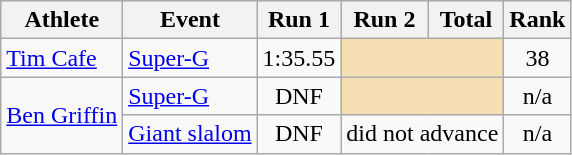<table class="wikitable" border="1" style="font-size:100%">
<tr>
<th>Athlete</th>
<th>Event</th>
<th>Run 1</th>
<th>Run 2</th>
<th>Total</th>
<th>Rank</th>
</tr>
<tr>
<td><a href='#'>Tim Cafe</a></td>
<td><a href='#'>Super-G</a></td>
<td align="center">1:35.55</td>
<td colspan="2" bgcolor="wheat"></td>
<td align="center">38</td>
</tr>
<tr>
<td rowspan="2"><a href='#'>Ben Griffin</a></td>
<td><a href='#'>Super-G</a></td>
<td align="center">DNF</td>
<td colspan="2" bgcolor=wheat></td>
<td align="center">n/a</td>
</tr>
<tr>
<td><a href='#'>Giant slalom</a></td>
<td align="center">DNF</td>
<td align="center" colspan="2">did not advance</td>
<td align="center">n/a</td>
</tr>
</table>
